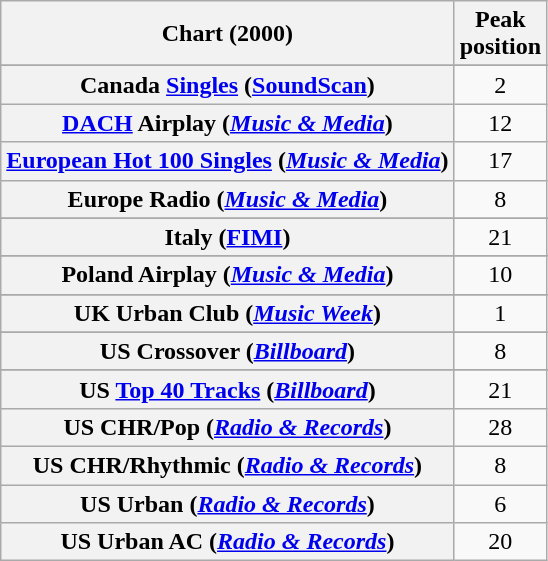<table class="wikitable sortable plainrowheaders" style="text-align:center">
<tr>
<th>Chart (2000)</th>
<th>Peak<br>position</th>
</tr>
<tr>
</tr>
<tr>
</tr>
<tr>
</tr>
<tr>
<th scope="row">Canada <a href='#'>Singles</a> (<a href='#'>SoundScan</a>)</th>
<td>2</td>
</tr>
<tr>
<th scope="row"><a href='#'>DACH</a> Airplay (<em><a href='#'>Music & Media</a></em>)</th>
<td>12</td>
</tr>
<tr>
<th scope="row"><a href='#'>European Hot 100 Singles</a> (<em><a href='#'>Music & Media</a></em>)</th>
<td>17</td>
</tr>
<tr>
<th scope="row">Europe Radio (<em><a href='#'>Music & Media</a></em>)</th>
<td>8</td>
</tr>
<tr>
</tr>
<tr>
</tr>
<tr>
</tr>
<tr>
<th scope="row">Italy (<a href='#'>FIMI</a>)</th>
<td>21</td>
</tr>
<tr>
</tr>
<tr>
</tr>
<tr>
</tr>
<tr>
<th scope="row">Poland Airplay (<em><a href='#'>Music & Media</a></em>)</th>
<td>10</td>
</tr>
<tr>
</tr>
<tr>
</tr>
<tr>
</tr>
<tr>
</tr>
<tr>
</tr>
<tr>
<th scope="row">UK Urban Club (<em><a href='#'>Music Week</a></em>)</th>
<td>1</td>
</tr>
<tr>
</tr>
<tr>
</tr>
<tr>
<th scope="row">US Crossover (<em><a href='#'>Billboard</a></em>)</th>
<td>8</td>
</tr>
<tr>
</tr>
<tr>
</tr>
<tr>
</tr>
<tr>
<th scope="row">US <a href='#'>Top 40 Tracks</a> (<em><a href='#'>Billboard</a></em>)</th>
<td>21</td>
</tr>
<tr>
<th scope="row">US CHR/Pop (<em><a href='#'>Radio & Records</a></em>)</th>
<td>28</td>
</tr>
<tr>
<th scope="row">US CHR/Rhythmic (<em><a href='#'>Radio & Records</a></em>)</th>
<td>8</td>
</tr>
<tr>
<th scope="row">US Urban (<em><a href='#'>Radio & Records</a></em>)</th>
<td>6</td>
</tr>
<tr>
<th scope="row">US Urban AC (<em><a href='#'>Radio & Records</a></em>)</th>
<td>20</td>
</tr>
</table>
